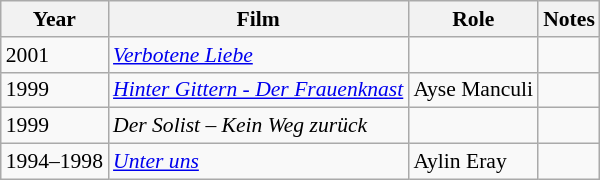<table class="wikitable" style="font-size: 90%;">
<tr>
<th>Year</th>
<th>Film</th>
<th>Role</th>
<th>Notes</th>
</tr>
<tr>
<td>2001</td>
<td><em><a href='#'>Verbotene Liebe</a></em></td>
<td></td>
<td></td>
</tr>
<tr>
<td>1999</td>
<td><em><a href='#'>Hinter Gittern - Der Frauenknast</a></em></td>
<td>Ayse Manculi</td>
<td></td>
</tr>
<tr>
<td>1999</td>
<td><em>Der Solist – Kein Weg zurück </em></td>
<td></td>
<td></td>
</tr>
<tr>
<td>1994–1998</td>
<td><em><a href='#'>Unter uns</a></em></td>
<td>Aylin Eray</td>
<td></td>
</tr>
</table>
